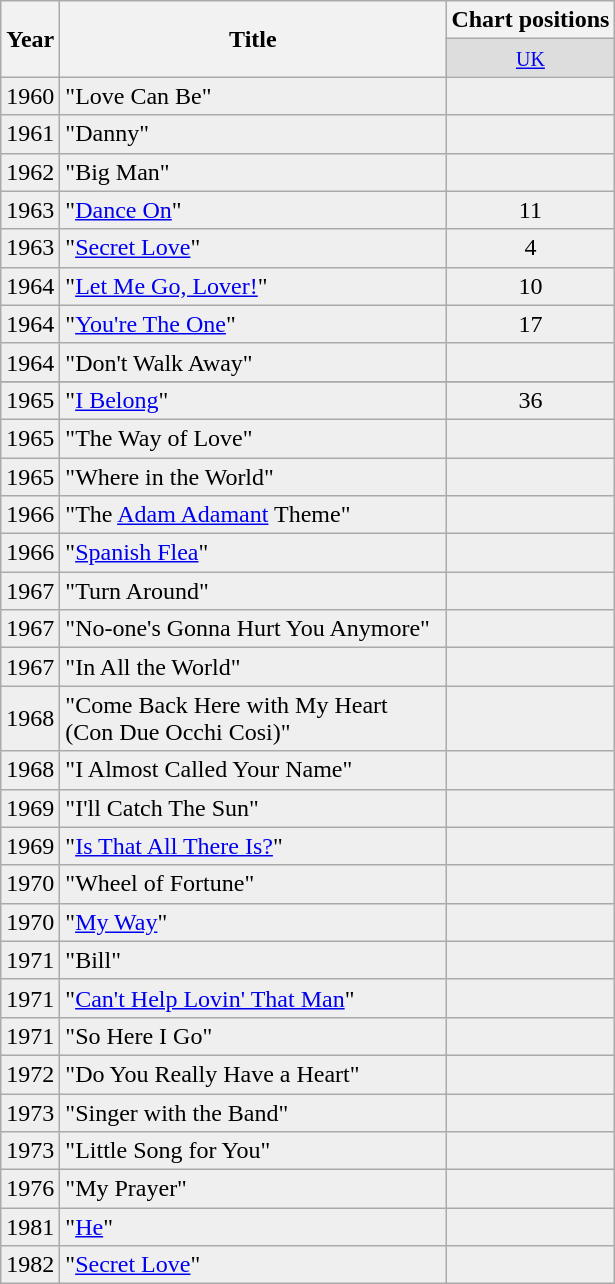<table class="wikitable">
<tr ">
<th style="width:28px;" rowspan="2">Year</th>
<th style="width:250px;" rowspan="2">Title</th>
<th colspan="9">Chart positions</th>
</tr>
<tr style="background:#ddd;">
<td style="text-align:center;"><small><a href='#'>UK</a></small></td>
</tr>
<tr style="background:#efefef;">
<td>1960</td>
<td>"Love Can Be"</td>
<td style="text-align:center;"></td>
</tr>
<tr style="background:#efefef;">
<td>1961</td>
<td>"Danny"</td>
<td style="text-align:center;"></td>
</tr>
<tr style="background:#efefef;">
<td>1962</td>
<td>"Big Man"</td>
<td style="text-align:center;"></td>
</tr>
<tr style="background:#efefef;">
<td>1963</td>
<td>"<a href='#'>Dance On</a>"</td>
<td style="text-align:center;">11</td>
</tr>
<tr style="background:#efefef;">
<td>1963</td>
<td>"<a href='#'>Secret Love</a>"</td>
<td style="text-align:center;">4</td>
</tr>
<tr style="background:#efefef;">
<td>1964</td>
<td>"<a href='#'>Let Me Go, Lover!</a>"</td>
<td style="text-align:center;">10</td>
</tr>
<tr style="background:#efefef;">
<td>1964</td>
<td>"<a href='#'>You're The One</a>"</td>
<td style="text-align:center;">17</td>
</tr>
<tr style="background:#efefef;">
<td>1964</td>
<td>"Don't Walk Away"</td>
<td style="text-align:center;"></td>
</tr>
<tr style="background:#efefef;">
</tr>
<tr style="background:#efefef;">
<td>1965</td>
<td>"<a href='#'>I Belong</a>"</td>
<td style="text-align:center;">36</td>
</tr>
<tr style="background:#efefef;">
<td>1965</td>
<td>"The Way of Love"</td>
<td style="text-align:center;"></td>
</tr>
<tr style="background:#efefef;">
<td>1965</td>
<td>"Where in the World"</td>
<td style="text-align:center;"></td>
</tr>
<tr style="background:#efefef;">
<td>1966</td>
<td>"The <a href='#'>Adam Adamant</a> Theme"</td>
<td style="text-align:center;"></td>
</tr>
<tr style="background:#efefef;">
<td>1966</td>
<td>"<a href='#'>Spanish Flea</a>"</td>
<td style="text-align:center;"></td>
</tr>
<tr style="background:#efefef;">
<td>1967</td>
<td>"Turn Around"</td>
<td style="text-align:center;"></td>
</tr>
<tr style="background:#efefef;">
<td>1967</td>
<td>"No-one's Gonna Hurt You Anymore"</td>
<td style="text-align:center;"></td>
</tr>
<tr style="background:#efefef;">
<td>1967</td>
<td>"In All the World"</td>
<td style="text-align:center;"></td>
</tr>
<tr style="background:#efefef;">
<td>1968</td>
<td>"Come Back Here with My Heart (Con Due Occhi Cosi)"</td>
<td style="text-align:center;"></td>
</tr>
<tr style="background:#efefef;">
<td>1968</td>
<td>"I Almost Called Your Name"</td>
<td style="text-align:center;"></td>
</tr>
<tr style="background:#efefef;">
<td>1969</td>
<td>"I'll Catch The Sun"</td>
<td style="text-align:center;"></td>
</tr>
<tr style="background:#efefef;">
<td>1969</td>
<td>"<a href='#'>Is That All There Is?</a>"</td>
<td style="text-align:center;"></td>
</tr>
<tr style="background:#efefef;">
<td>1970</td>
<td>"Wheel of Fortune"</td>
<td style="text-align:center;"></td>
</tr>
<tr style="background:#efefef;">
<td>1970</td>
<td>"<a href='#'>My Way</a>"</td>
<td style="text-align:center;"></td>
</tr>
<tr style="background:#efefef;">
<td>1971</td>
<td>"Bill"</td>
<td style="text-align:center;"></td>
</tr>
<tr style="background:#efefef;">
<td>1971</td>
<td>"<a href='#'>Can't Help Lovin' That Man</a>"</td>
<td style="text-align:center;"></td>
</tr>
<tr style="background:#efefef;">
<td>1971</td>
<td>"So Here I Go"</td>
<td style="text-align:center;"></td>
</tr>
<tr style="background:#efefef;">
<td>1972</td>
<td>"Do You Really Have a Heart"</td>
<td style="text-align:center;"></td>
</tr>
<tr style="background:#efefef;">
<td>1973</td>
<td>"Singer with the Band"</td>
<td style="text-align:center;"></td>
</tr>
<tr style="background:#efefef;">
<td>1973</td>
<td>"Little Song for You"</td>
<td style="text-align:center;"></td>
</tr>
<tr style="background:#efefef;">
<td>1976</td>
<td>"My Prayer"</td>
<td style="text-align:center;"></td>
</tr>
<tr style="background:#efefef;">
<td>1981</td>
<td>"<a href='#'>He</a>"</td>
<td style="text-align:center;"></td>
</tr>
<tr style="background:#efefef;">
<td>1982</td>
<td>"<a href='#'>Secret Love</a>"</td>
<td style="text-align:center;"></td>
</tr>
</table>
